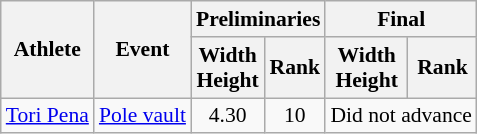<table class=wikitable style="font-size:90%;">
<tr>
<th rowspan="2">Athlete</th>
<th rowspan="2">Event</th>
<th colspan="2">Preliminaries</th>
<th colspan="2">Final</th>
</tr>
<tr>
<th>Width<br>Height</th>
<th>Rank</th>
<th>Width<br>Height</th>
<th>Rank</th>
</tr>
<tr style="border-top: single;">
<td><a href='#'>Tori Pena</a></td>
<td><a href='#'>Pole vault</a></td>
<td align=center>4.30</td>
<td align=center>10</td>
<td align=center colspan= 2>Did not advance</td>
</tr>
</table>
